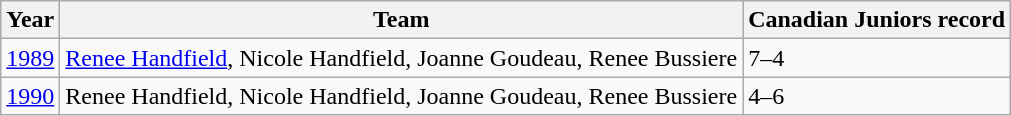<table class="wikitable">
<tr>
<th>Year</th>
<th>Team</th>
<th>Canadian Juniors record</th>
</tr>
<tr>
<td><a href='#'>1989</a></td>
<td><a href='#'>Renee Handfield</a>, Nicole Handfield, Joanne Goudeau, Renee Bussiere</td>
<td>7–4</td>
</tr>
<tr>
<td><a href='#'>1990</a></td>
<td>Renee Handfield, Nicole Handfield, Joanne Goudeau, Renee Bussiere</td>
<td>4–6</td>
</tr>
</table>
